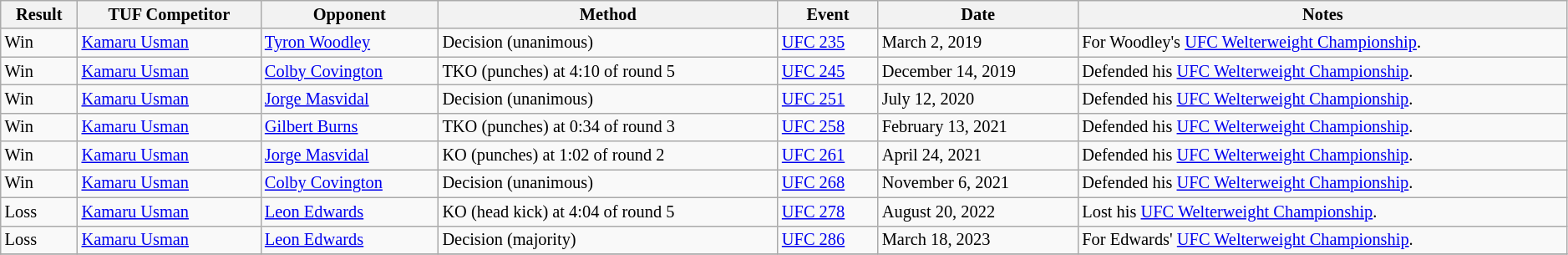<table class="wikitable sortable" style="font-size:85%; text-align:left; width:99%;">
<tr>
<th>Result</th>
<th>TUF Competitor</th>
<th>Opponent</th>
<th>Method</th>
<th>Event</th>
<th>Date</th>
<th>Notes</th>
</tr>
<tr>
<td>Win</td>
<td><a href='#'>Kamaru Usman</a></td>
<td><a href='#'>Tyron Woodley</a></td>
<td>Decision (unanimous)</td>
<td><a href='#'>UFC 235</a></td>
<td>March 2, 2019</td>
<td>For Woodley's <a href='#'>UFC Welterweight Championship</a>.</td>
</tr>
<tr>
<td>Win</td>
<td><a href='#'>Kamaru Usman</a></td>
<td><a href='#'>Colby Covington</a></td>
<td>TKO (punches) at 4:10 of round 5</td>
<td><a href='#'>UFC 245</a></td>
<td>December 14, 2019</td>
<td>Defended his <a href='#'>UFC Welterweight Championship</a>.</td>
</tr>
<tr>
<td>Win</td>
<td><a href='#'>Kamaru Usman</a></td>
<td><a href='#'>Jorge Masvidal</a></td>
<td>Decision (unanimous)</td>
<td><a href='#'>UFC 251</a></td>
<td>July 12, 2020</td>
<td>Defended his <a href='#'>UFC Welterweight Championship</a>.</td>
</tr>
<tr>
<td>Win</td>
<td><a href='#'>Kamaru Usman</a></td>
<td><a href='#'>Gilbert Burns</a></td>
<td>TKO (punches) at 0:34 of round 3</td>
<td><a href='#'>UFC 258</a></td>
<td>February 13, 2021</td>
<td>Defended his <a href='#'>UFC Welterweight Championship</a>.</td>
</tr>
<tr>
<td>Win</td>
<td><a href='#'>Kamaru Usman</a></td>
<td><a href='#'>Jorge Masvidal</a></td>
<td>KO (punches) at 1:02 of round 2</td>
<td><a href='#'>UFC 261</a></td>
<td>April 24, 2021</td>
<td>Defended his <a href='#'>UFC Welterweight Championship</a>.</td>
</tr>
<tr>
<td>Win</td>
<td><a href='#'>Kamaru Usman</a></td>
<td><a href='#'>Colby Covington</a></td>
<td>Decision (unanimous)</td>
<td><a href='#'>UFC 268</a></td>
<td>November 6, 2021</td>
<td>Defended his <a href='#'>UFC Welterweight Championship</a>.</td>
</tr>
<tr>
<td>Loss</td>
<td><a href='#'>Kamaru Usman</a></td>
<td><a href='#'>Leon Edwards</a></td>
<td>KO (head kick) at 4:04 of round 5</td>
<td><a href='#'>UFC 278</a></td>
<td>August 20, 2022</td>
<td>Lost his <a href='#'>UFC Welterweight Championship</a>.</td>
</tr>
<tr>
<td>Loss</td>
<td><a href='#'>Kamaru Usman</a></td>
<td><a href='#'>Leon Edwards</a></td>
<td>Decision (majority)</td>
<td><a href='#'>UFC 286</a></td>
<td>March 18, 2023</td>
<td>For Edwards' <a href='#'>UFC Welterweight Championship</a>.</td>
</tr>
<tr>
</tr>
</table>
